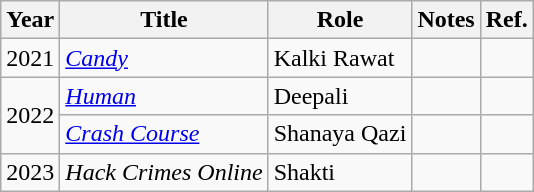<table class="wikitable sortable">
<tr>
<th>Year</th>
<th>Title</th>
<th>Role</th>
<th>Notes</th>
<th class="unsortable">Ref.</th>
</tr>
<tr>
<td>2021</td>
<td><em><a href='#'>Candy</a></em></td>
<td>Kalki Rawat</td>
<td></td>
<td></td>
</tr>
<tr>
<td rowspan="2">2022</td>
<td><em><a href='#'>Human</a></em></td>
<td>Deepali</td>
<td></td>
<td></td>
</tr>
<tr>
<td><em><a href='#'>Crash Course</a></em></td>
<td>Shanaya Qazi</td>
<td></td>
<td></td>
</tr>
<tr>
<td>2023</td>
<td><em>Hack Crimes Online</em></td>
<td>Shakti</td>
<td></td>
<td></td>
</tr>
</table>
